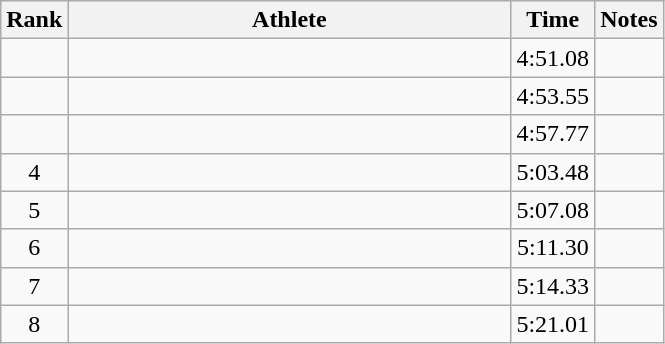<table class="wikitable" style="text-align:center">
<tr>
<th>Rank</th>
<th Style="width:18em">Athlete</th>
<th>Time</th>
<th>Notes</th>
</tr>
<tr>
<td></td>
<td style="text-align:left"></td>
<td>4:51.08</td>
<td></td>
</tr>
<tr>
<td></td>
<td style="text-align:left"></td>
<td>4:53.55</td>
<td></td>
</tr>
<tr>
<td></td>
<td style="text-align:left"></td>
<td>4:57.77</td>
<td></td>
</tr>
<tr>
<td>4</td>
<td style="text-align:left"></td>
<td>5:03.48</td>
<td></td>
</tr>
<tr>
<td>5</td>
<td style="text-align:left"></td>
<td>5:07.08</td>
<td></td>
</tr>
<tr>
<td>6</td>
<td style="text-align:left"></td>
<td>5:11.30</td>
<td></td>
</tr>
<tr>
<td>7</td>
<td style="text-align:left"></td>
<td>5:14.33</td>
<td></td>
</tr>
<tr>
<td>8</td>
<td style="text-align:left"></td>
<td>5:21.01</td>
<td></td>
</tr>
</table>
